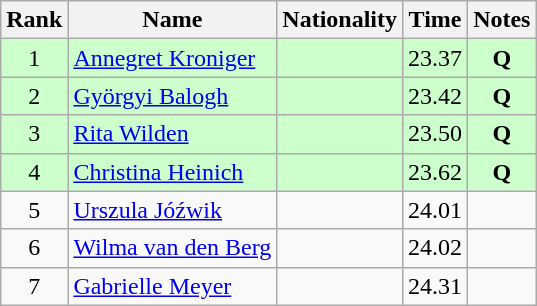<table class="wikitable sortable" style="text-align:center">
<tr>
<th>Rank</th>
<th>Name</th>
<th>Nationality</th>
<th>Time</th>
<th>Notes</th>
</tr>
<tr bgcolor=ccffcc>
<td>1</td>
<td align=left><a href='#'>Annegret Kroniger</a></td>
<td align=left></td>
<td>23.37</td>
<td><strong>Q</strong></td>
</tr>
<tr bgcolor=ccffcc>
<td>2</td>
<td align=left><a href='#'>Györgyi Balogh</a></td>
<td align=left></td>
<td>23.42</td>
<td><strong>Q</strong></td>
</tr>
<tr bgcolor=ccffcc>
<td>3</td>
<td align=left><a href='#'>Rita Wilden</a></td>
<td align=left></td>
<td>23.50</td>
<td><strong>Q</strong></td>
</tr>
<tr bgcolor=ccffcc>
<td>4</td>
<td align=left><a href='#'>Christina Heinich</a></td>
<td align=left></td>
<td>23.62</td>
<td><strong>Q</strong></td>
</tr>
<tr>
<td>5</td>
<td align=left><a href='#'>Urszula Jóźwik</a></td>
<td align=left></td>
<td>24.01</td>
<td></td>
</tr>
<tr>
<td>6</td>
<td align=left><a href='#'>Wilma van den Berg</a></td>
<td align=left></td>
<td>24.02</td>
<td></td>
</tr>
<tr>
<td>7</td>
<td align=left><a href='#'>Gabrielle Meyer</a></td>
<td align=left></td>
<td>24.31</td>
<td></td>
</tr>
</table>
